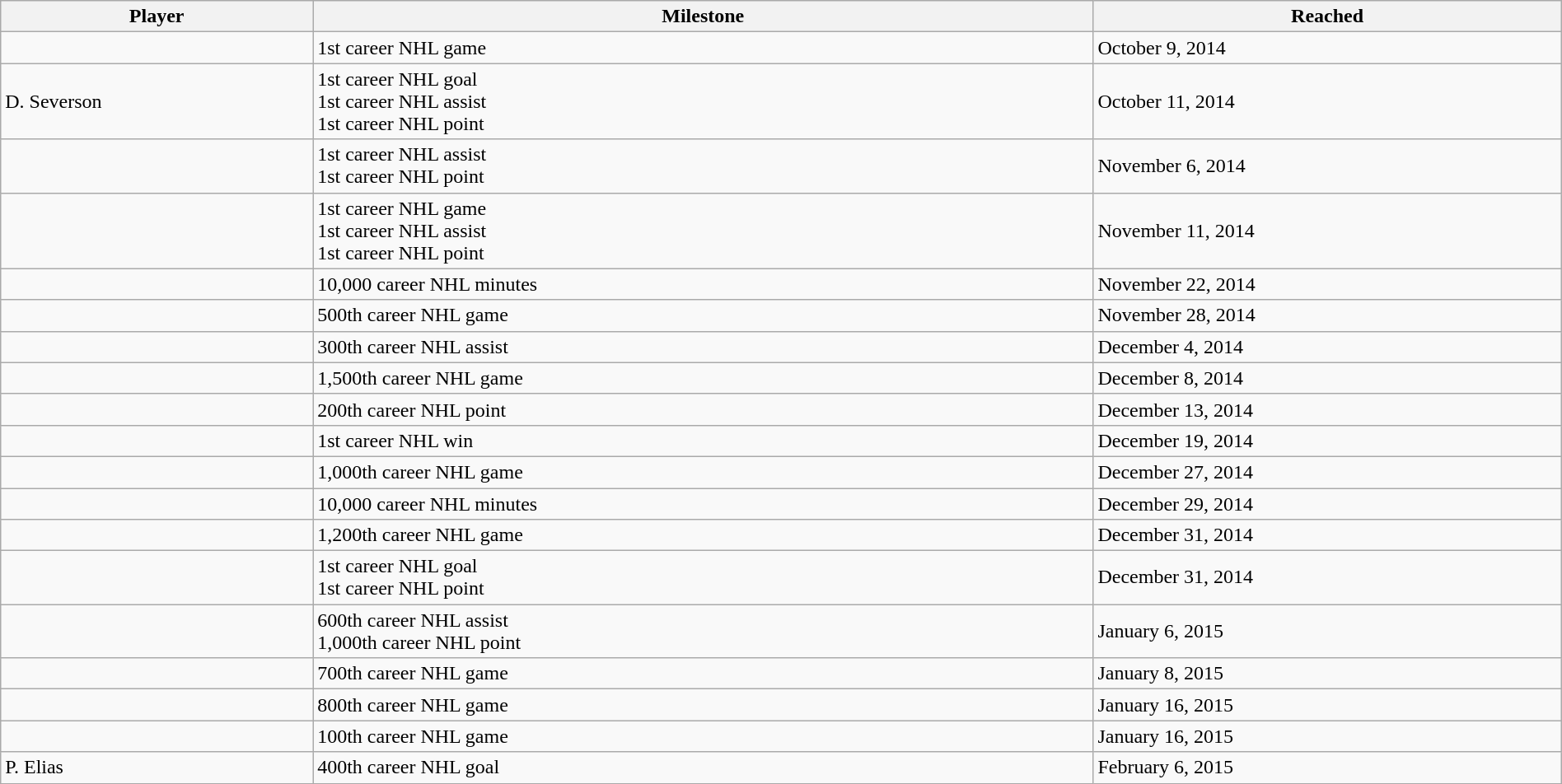<table class="wikitable sortable" style="width:100%;">
<tr align=center>
<th style="width:20%;">Player</th>
<th style="width:50%;">Milestone</th>
<th style="width:30%;" data-sort-type="date">Reached</th>
</tr>
<tr>
<td></td>
<td>1st career NHL game</td>
<td>October 9, 2014</td>
</tr>
<tr>
<td>D. Severson</td>
<td>1st career NHL goal<br>1st career NHL assist<br>1st career NHL point</td>
<td>October 11, 2014</td>
</tr>
<tr>
<td></td>
<td>1st career NHL assist<br>1st career NHL point</td>
<td>November 6, 2014</td>
</tr>
<tr>
<td></td>
<td>1st career NHL game<br>1st career NHL assist<br>1st career NHL point</td>
<td>November 11, 2014</td>
</tr>
<tr>
<td></td>
<td>10,000 career NHL minutes</td>
<td>November 22, 2014</td>
</tr>
<tr>
<td></td>
<td>500th career NHL game</td>
<td>November 28, 2014</td>
</tr>
<tr>
<td></td>
<td>300th career NHL assist</td>
<td>December 4, 2014</td>
</tr>
<tr>
<td></td>
<td>1,500th career NHL game</td>
<td>December 8, 2014</td>
</tr>
<tr>
<td></td>
<td>200th career NHL point</td>
<td>December 13, 2014</td>
</tr>
<tr>
<td></td>
<td>1st career NHL win</td>
<td>December 19, 2014</td>
</tr>
<tr>
<td></td>
<td>1,000th career NHL game</td>
<td>December 27, 2014</td>
</tr>
<tr>
<td></td>
<td>10,000 career NHL minutes</td>
<td>December 29, 2014</td>
</tr>
<tr>
<td></td>
<td>1,200th career NHL game</td>
<td>December 31, 2014</td>
</tr>
<tr>
<td></td>
<td>1st career NHL goal<br>1st career NHL point</td>
<td>December 31, 2014</td>
</tr>
<tr>
<td></td>
<td>600th career NHL assist<br>1,000th career NHL point</td>
<td>January 6, 2015</td>
</tr>
<tr>
<td></td>
<td>700th career NHL game</td>
<td>January 8, 2015</td>
</tr>
<tr>
<td></td>
<td>800th career NHL game</td>
<td>January 16, 2015</td>
</tr>
<tr>
<td></td>
<td>100th career NHL game</td>
<td>January 16, 2015</td>
</tr>
<tr>
<td>P. Elias</td>
<td>400th career NHL goal</td>
<td>February 6, 2015</td>
</tr>
</table>
